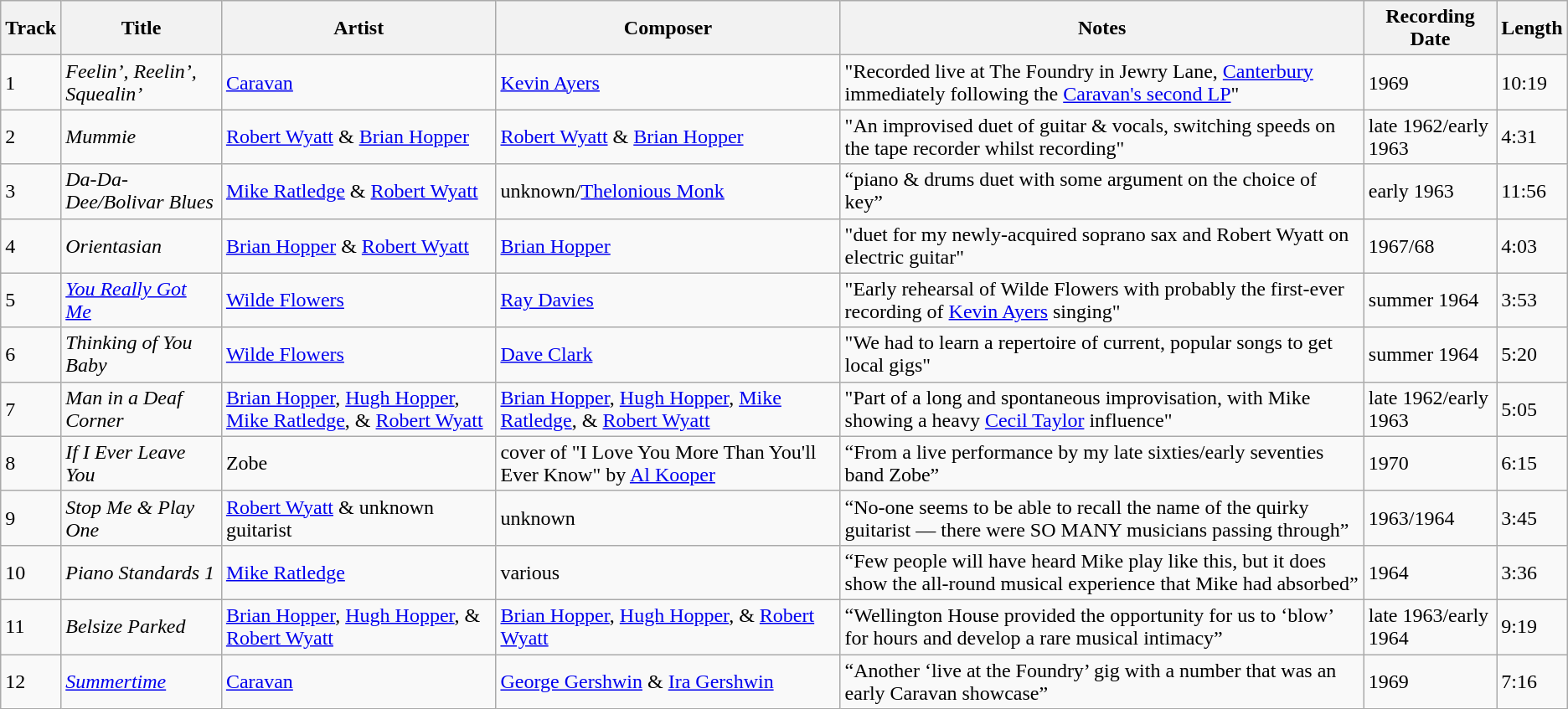<table class="wikitable">
<tr>
<th>Track</th>
<th>Title</th>
<th>Artist</th>
<th>Composer</th>
<th>Notes</th>
<th>Recording Date</th>
<th>Length</th>
</tr>
<tr>
<td>1</td>
<td><em>Feelin’, Reelin’, Squealin’</em></td>
<td><a href='#'>Caravan</a></td>
<td><a href='#'>Kevin Ayers</a></td>
<td>"Recorded live at The Foundry in Jewry Lane, <a href='#'>Canterbury</a> immediately following the <a href='#'>Caravan's second LP</a>"</td>
<td>1969</td>
<td>10:19</td>
</tr>
<tr>
<td>2</td>
<td><em>Mummie</em></td>
<td><a href='#'>Robert Wyatt</a> & <a href='#'>Brian Hopper</a></td>
<td><a href='#'>Robert Wyatt</a> & <a href='#'>Brian Hopper</a></td>
<td>"An improvised duet of guitar & vocals, switching speeds on the tape recorder whilst recording"</td>
<td>late 1962/early 1963</td>
<td>4:31</td>
</tr>
<tr>
<td>3</td>
<td><em>Da-Da-Dee/Bolivar Blues</em></td>
<td><a href='#'>Mike Ratledge</a> & <a href='#'>Robert Wyatt</a></td>
<td>unknown/<a href='#'>Thelonious Monk</a></td>
<td>“piano & drums duet with some argument on the choice of key”</td>
<td>early 1963</td>
<td>11:56</td>
</tr>
<tr>
<td>4</td>
<td><em>Orientasian</em></td>
<td><a href='#'>Brian Hopper</a> & <a href='#'>Robert Wyatt</a></td>
<td><a href='#'>Brian Hopper</a></td>
<td>"duet for my newly-acquired soprano sax and Robert Wyatt on electric guitar"</td>
<td>1967/68</td>
<td>4:03</td>
</tr>
<tr>
<td>5</td>
<td><em><a href='#'>You Really Got Me</a></em></td>
<td><a href='#'>Wilde Flowers</a></td>
<td><a href='#'>Ray Davies</a></td>
<td>"Early rehearsal of Wilde Flowers with probably the first-ever recording of <a href='#'>Kevin Ayers</a> singing"</td>
<td>summer 1964</td>
<td>3:53</td>
</tr>
<tr>
<td>6</td>
<td><em>Thinking of You Baby</em></td>
<td><a href='#'>Wilde Flowers</a></td>
<td><a href='#'>Dave Clark</a></td>
<td>"We had to learn a repertoire of current, popular songs to get local gigs"</td>
<td>summer 1964</td>
<td>5:20</td>
</tr>
<tr>
<td>7</td>
<td><em>Man in a Deaf Corner</em></td>
<td><a href='#'>Brian Hopper</a>, <a href='#'>Hugh Hopper</a>, <a href='#'>Mike Ratledge</a>, & <a href='#'>Robert Wyatt</a></td>
<td><a href='#'>Brian Hopper</a>, <a href='#'>Hugh Hopper</a>, <a href='#'>Mike Ratledge</a>, & <a href='#'>Robert Wyatt</a></td>
<td>"Part of a long and spontaneous improvisation, with Mike showing a heavy <a href='#'>Cecil Taylor</a> influence"</td>
<td>late 1962/early 1963</td>
<td>5:05</td>
</tr>
<tr>
<td>8</td>
<td><em>If I Ever Leave You</em></td>
<td>Zobe</td>
<td>cover of "I Love You More Than You'll Ever Know" by <a href='#'>Al Kooper</a></td>
<td>“From a live performance by my late sixties/early seventies band Zobe”</td>
<td>1970</td>
<td>6:15</td>
</tr>
<tr>
<td>9</td>
<td><em>Stop Me & Play One</em></td>
<td><a href='#'>Robert Wyatt</a> & unknown guitarist</td>
<td>unknown</td>
<td>“No-one seems to be able to recall the name of the quirky guitarist — there were SO MANY musicians passing through”</td>
<td>1963/1964</td>
<td>3:45</td>
</tr>
<tr>
<td>10</td>
<td><em>Piano Standards 1</em></td>
<td><a href='#'>Mike Ratledge</a></td>
<td>various</td>
<td>“Few people will have heard Mike play like this, but it does show the all-round musical experience that Mike had absorbed”</td>
<td>1964</td>
<td>3:36</td>
</tr>
<tr>
<td>11</td>
<td><em>Belsize Parked</em></td>
<td><a href='#'>Brian Hopper</a>, <a href='#'>Hugh Hopper</a>, & <a href='#'>Robert Wyatt</a></td>
<td><a href='#'>Brian Hopper</a>, <a href='#'>Hugh Hopper</a>, & <a href='#'>Robert Wyatt</a></td>
<td>“Wellington House provided the opportunity for us to ‘blow’ for hours and develop a rare musical intimacy”</td>
<td>late 1963/early 1964</td>
<td>9:19</td>
</tr>
<tr>
<td>12</td>
<td><em><a href='#'>Summertime</a></em></td>
<td><a href='#'>Caravan</a></td>
<td><a href='#'>George Gershwin</a> & <a href='#'>Ira Gershwin</a></td>
<td>“Another ‘live at the Foundry’ gig with a number that was an early Caravan showcase”</td>
<td>1969</td>
<td>7:16</td>
</tr>
</table>
